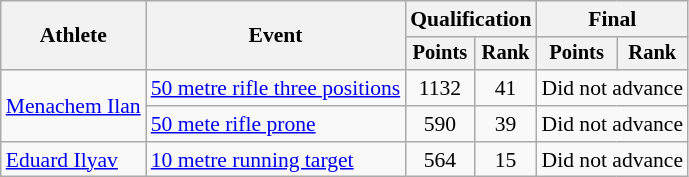<table class="wikitable" style="font-size:90%">
<tr>
<th rowspan="2">Athlete</th>
<th rowspan="2">Event</th>
<th colspan=2>Qualification</th>
<th colspan=2>Final</th>
</tr>
<tr style="font-size:95%">
<th>Points</th>
<th>Rank</th>
<th>Points</th>
<th>Rank</th>
</tr>
<tr align=center>
<td align=left rowspan=2><a href='#'>Menachem Ilan</a></td>
<td align=left><a href='#'>50 metre rifle three positions</a></td>
<td>1132</td>
<td>41</td>
<td colspan=2>Did not advance</td>
</tr>
<tr align=center>
<td align=left><a href='#'>50 mete rifle prone</a></td>
<td>590</td>
<td>39</td>
<td colspan=2>Did not advance</td>
</tr>
<tr align=center>
<td align=left><a href='#'>Eduard Ilyav</a></td>
<td align=left><a href='#'>10 metre running target</a></td>
<td>564</td>
<td>15</td>
<td colspan=2>Did not advance</td>
</tr>
</table>
